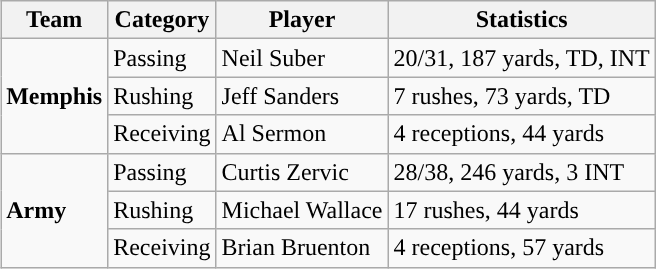<table class="wikitable" style="float: right;">
<tr>
<th>Team</th>
<th>Category</th>
<th>Player</th>
<th>Statistics</th>
</tr>
<tr>
<td rowspan=3><strong>Memphis</strong></td>
<td>Passing</td>
<td>Neil Suber</td>
<td>20/31, 187 yards, TD, INT</td>
</tr>
<tr>
<td>Rushing</td>
<td>Jeff Sanders</td>
<td>7 rushes, 73 yards, TD</td>
</tr>
<tr>
<td>Receiving</td>
<td>Al Sermon</td>
<td>4 receptions, 44 yards</td>
</tr>
<tr>
<td rowspan=3><strong>Army</strong></td>
<td>Passing</td>
<td>Curtis Zervic</td>
<td>28/38, 246 yards, 3 INT</td>
</tr>
<tr>
<td>Rushing</td>
<td>Michael Wallace</td>
<td>17 rushes, 44 yards</td>
</tr>
<tr>
<td>Receiving</td>
<td>Brian Bruenton</td>
<td>4 receptions, 57 yards</td>
</tr>
</table>
